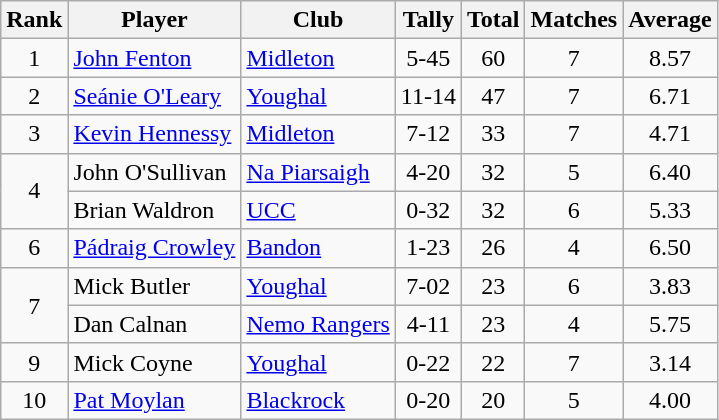<table class="wikitable">
<tr>
<th>Rank</th>
<th>Player</th>
<th>Club</th>
<th>Tally</th>
<th>Total</th>
<th>Matches</th>
<th>Average</th>
</tr>
<tr>
<td rowspan=1 align=center>1</td>
<td><a href='#'>John Fenton</a></td>
<td><a href='#'>Midleton</a></td>
<td align=center>5-45</td>
<td align=center>60</td>
<td align=center>7</td>
<td align=center>8.57</td>
</tr>
<tr>
<td rowspan=1 align=center>2</td>
<td><a href='#'>Seánie O'Leary</a></td>
<td><a href='#'>Youghal</a></td>
<td align=center>11-14</td>
<td align=center>47</td>
<td align=center>7</td>
<td align=center>6.71</td>
</tr>
<tr>
<td rowspan=1 align=center>3</td>
<td><a href='#'>Kevin Hennessy</a></td>
<td><a href='#'>Midleton</a></td>
<td align=center>7-12</td>
<td align=center>33</td>
<td align=center>7</td>
<td align=center>4.71</td>
</tr>
<tr>
<td rowspan=2 align=center>4</td>
<td>John O'Sullivan</td>
<td><a href='#'>Na Piarsaigh</a></td>
<td align=center>4-20</td>
<td align=center>32</td>
<td align=center>5</td>
<td align=center>6.40</td>
</tr>
<tr>
<td>Brian Waldron</td>
<td><a href='#'>UCC</a></td>
<td align=center>0-32</td>
<td align=center>32</td>
<td align=center>6</td>
<td align=center>5.33</td>
</tr>
<tr>
<td rowspan=1 align=center>6</td>
<td><a href='#'>Pádraig Crowley</a></td>
<td><a href='#'>Bandon</a></td>
<td align=center>1-23</td>
<td align=center>26</td>
<td align=center>4</td>
<td align=center>6.50</td>
</tr>
<tr>
<td rowspan=2 align=center>7</td>
<td>Mick Butler</td>
<td><a href='#'>Youghal</a></td>
<td align=center>7-02</td>
<td align=center>23</td>
<td align=center>6</td>
<td align=center>3.83</td>
</tr>
<tr>
<td>Dan Calnan</td>
<td><a href='#'>Nemo Rangers</a></td>
<td align=center>4-11</td>
<td align=center>23</td>
<td align=center>4</td>
<td align=center>5.75</td>
</tr>
<tr>
<td rowspan=1 align=center>9</td>
<td>Mick Coyne</td>
<td><a href='#'>Youghal</a></td>
<td align=center>0-22</td>
<td align=center>22</td>
<td align=center>7</td>
<td align=center>3.14</td>
</tr>
<tr>
<td rowspan=1 align=center>10</td>
<td><a href='#'>Pat Moylan</a></td>
<td><a href='#'>Blackrock</a></td>
<td align=center>0-20</td>
<td align=center>20</td>
<td align=center>5</td>
<td align=center>4.00</td>
</tr>
</table>
